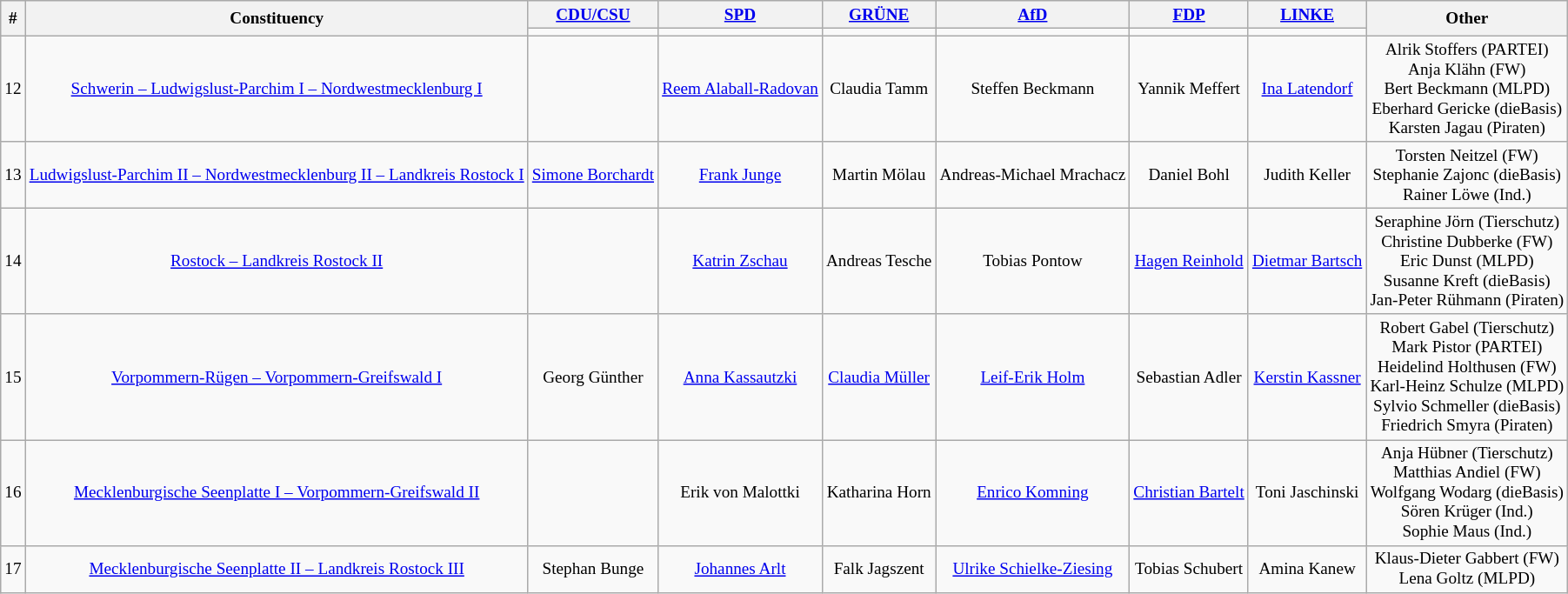<table class=wikitable style="text-align:center; font-size:80%">
<tr>
<th rowspan=2>#</th>
<th rowspan=2>Constituency</th>
<th><a href='#'>CDU/CSU</a></th>
<th><a href='#'>SPD</a></th>
<th><a href='#'>GRÜNE</a></th>
<th><a href='#'>AfD</a></th>
<th><a href='#'>FDP</a></th>
<th><a href='#'>LINKE</a></th>
<th rowspan=2>Other</th>
</tr>
<tr>
<td bgcolor=></td>
<td bgcolor=></td>
<td bgcolor=></td>
<td bgcolor=></td>
<td bgcolor=></td>
<td bgcolor=></td>
</tr>
<tr>
<td>12</td>
<td><a href='#'>Schwerin – Ludwigslust-Parchim I – Nordwestmecklenburg I</a></td>
<td></td>
<td><a href='#'>Reem Alaball-Radovan</a></td>
<td>Claudia Tamm</td>
<td>Steffen Beckmann</td>
<td>Yannik Meffert</td>
<td><a href='#'>Ina Latendorf</a></td>
<td>Alrik Stoffers (PARTEI)<br>Anja Klähn (FW)<br>Bert Beckmann (MLPD)<br>Eberhard Gericke (dieBasis)<br>Karsten Jagau (Piraten)</td>
</tr>
<tr>
<td>13</td>
<td><a href='#'>Ludwigslust-Parchim II – Nordwestmecklenburg II – Landkreis Rostock I</a></td>
<td><a href='#'>Simone Borchardt</a></td>
<td><a href='#'>Frank Junge</a></td>
<td>Martin Mölau</td>
<td>Andreas-Michael Mrachacz</td>
<td>Daniel Bohl</td>
<td>Judith Keller</td>
<td>Torsten Neitzel (FW)<br>Stephanie Zajonc (dieBasis)<br>Rainer Löwe (Ind.)</td>
</tr>
<tr>
<td>14</td>
<td><a href='#'>Rostock – Landkreis Rostock II</a></td>
<td></td>
<td><a href='#'>Katrin Zschau</a></td>
<td>Andreas Tesche</td>
<td>Tobias Pontow</td>
<td><a href='#'>Hagen Reinhold</a></td>
<td><a href='#'>Dietmar Bartsch</a></td>
<td>Seraphine Jörn (Tierschutz)<br>Christine Dubberke (FW)<br>Eric Dunst (MLPD)<br>Susanne Kreft (dieBasis)<br>Jan-Peter Rühmann (Piraten)</td>
</tr>
<tr>
<td>15</td>
<td><a href='#'>Vorpommern-Rügen – Vorpommern-Greifswald I</a></td>
<td>Georg Günther</td>
<td><a href='#'>Anna Kassautzki</a></td>
<td><a href='#'>Claudia Müller</a></td>
<td><a href='#'>Leif-Erik Holm</a></td>
<td>Sebastian Adler</td>
<td><a href='#'>Kerstin Kassner</a></td>
<td>Robert Gabel (Tierschutz)<br>Mark Pistor (PARTEI)<br>Heidelind Holthusen (FW)<br>Karl-Heinz Schulze (MLPD)<br>Sylvio Schmeller (dieBasis)<br>Friedrich Smyra (Piraten)</td>
</tr>
<tr>
<td>16</td>
<td><a href='#'>Mecklenburgische Seenplatte I – Vorpommern-Greifswald II</a></td>
<td></td>
<td>Erik von Malottki</td>
<td>Katharina Horn</td>
<td><a href='#'>Enrico Komning</a></td>
<td><a href='#'>Christian Bartelt</a></td>
<td>Toni Jaschinski</td>
<td>Anja Hübner (Tierschutz)<br>Matthias Andiel (FW)<br>Wolfgang Wodarg (dieBasis)<br>Sören Krüger (Ind.)<br>Sophie Maus (Ind.)</td>
</tr>
<tr>
<td>17</td>
<td><a href='#'>Mecklenburgische Seenplatte II – Landkreis Rostock III</a></td>
<td>Stephan Bunge</td>
<td><a href='#'>Johannes Arlt</a></td>
<td>Falk Jagszent</td>
<td><a href='#'>Ulrike Schielke-Ziesing</a></td>
<td>Tobias Schubert</td>
<td>Amina Kanew</td>
<td>Klaus-Dieter Gabbert (FW)<br>Lena Goltz (MLPD)</td>
</tr>
</table>
